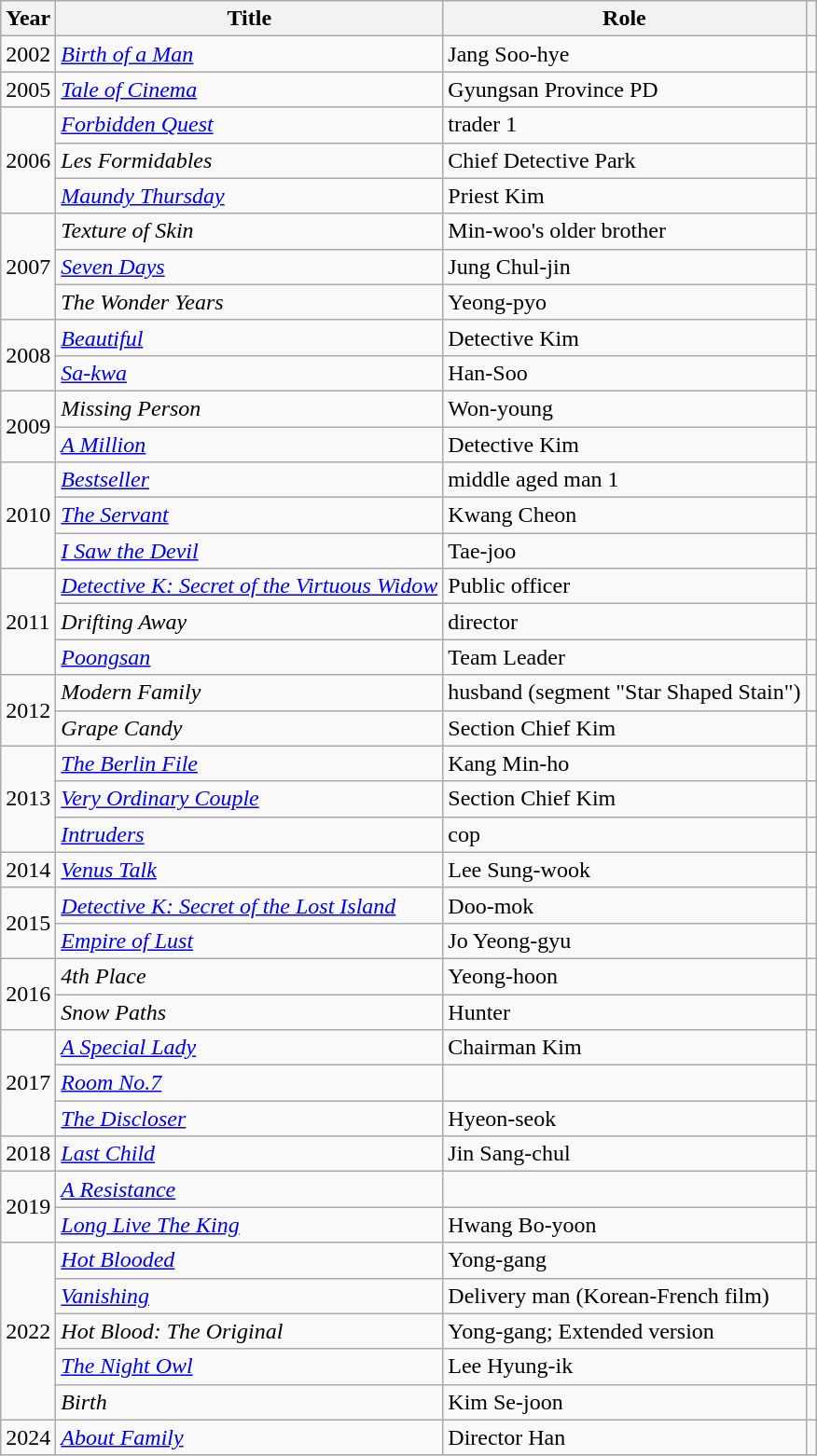<table class="wikitable plainrowheader sortable">
<tr>
<th scope="col">Year</th>
<th scope="col">Title</th>
<th scope="col">Role</th>
<th scope="col" class="unsortable"></th>
</tr>
<tr>
<td>2002</td>
<td><em><a href='#'>Birth of a Man</a></em></td>
<td>Jang Soo-hye</td>
<td></td>
</tr>
<tr>
<td>2005</td>
<td><em><a href='#'>Tale of Cinema</a></em></td>
<td>Gyungsan Province PD</td>
<td></td>
</tr>
<tr>
<td rowspan="3">2006</td>
<td><em><a href='#'>Forbidden Quest</a></em></td>
<td>trader 1</td>
<td></td>
</tr>
<tr>
<td><em>Les Formidables</em></td>
<td>Chief Detective Park</td>
<td></td>
</tr>
<tr>
<td><a href='#'><em>Maundy Thursday</em></a></td>
<td>Priest Kim</td>
<td></td>
</tr>
<tr>
<td rowspan="3">2007</td>
<td><em>Texture of Skin</em></td>
<td>Min-woo's older brother</td>
<td></td>
</tr>
<tr>
<td><a href='#'><em>Seven Days</em></a></td>
<td>Jung Chul-jin</td>
<td></td>
</tr>
<tr>
<td><em>The Wonder Years</em></td>
<td>Yeong-pyo</td>
<td></td>
</tr>
<tr>
<td rowspan="2">2008</td>
<td><a href='#'><em>Beautiful</em></a></td>
<td>Detective Kim</td>
<td></td>
</tr>
<tr>
<td><em><a href='#'>Sa-kwa</a></em></td>
<td>Han-Soo</td>
<td></td>
</tr>
<tr>
<td rowspan="2">2009</td>
<td><em>Missing Person</em></td>
<td>Won-young</td>
<td></td>
</tr>
<tr>
<td><em><a href='#'>A Million</a></em></td>
<td>Detective Kim</td>
<td></td>
</tr>
<tr>
<td rowspan="3">2010</td>
<td><a href='#'><em>Bestseller</em></a></td>
<td>middle aged man 1</td>
<td></td>
</tr>
<tr>
<td><a href='#'><em>The Servant</em></a></td>
<td>Kwang Cheon</td>
<td></td>
</tr>
<tr>
<td><em><a href='#'>I Saw the Devil</a></em></td>
<td>Tae-joo</td>
<td></td>
</tr>
<tr>
<td rowspan="3">2011</td>
<td><em><a href='#'>Detective K: Secret of the Virtuous Widow</a></em></td>
<td>Public officer</td>
<td></td>
</tr>
<tr>
<td><em>Drifting Away</em></td>
<td>director</td>
<td></td>
</tr>
<tr>
<td><em><a href='#'>Poongsan</a></em></td>
<td>Team Leader</td>
<td></td>
</tr>
<tr>
<td rowspan="2">2012</td>
<td><em>Modern Family</em></td>
<td>husband (segment "Star Shaped Stain")</td>
<td></td>
</tr>
<tr>
<td><em>Grape Candy</em></td>
<td>Section Chief Kim</td>
<td></td>
</tr>
<tr>
<td rowspan="3">2013</td>
<td><em><a href='#'>The Berlin File</a></em></td>
<td>Kang Min-ho</td>
<td></td>
</tr>
<tr>
<td><em><a href='#'>Very Ordinary Couple</a></em></td>
<td>Section Chief Kim</td>
<td></td>
</tr>
<tr>
<td><a href='#'><em>Intruders</em></a></td>
<td>cop</td>
<td></td>
</tr>
<tr>
<td>2014</td>
<td><em><a href='#'>Venus Talk</a></em></td>
<td>Lee Sung-wook</td>
<td></td>
</tr>
<tr>
<td rowspan="2">2015</td>
<td><em><a href='#'>Detective K: Secret of the Lost Island</a></em></td>
<td>Doo-mok</td>
<td></td>
</tr>
<tr>
<td><em><a href='#'>Empire of Lust</a></em></td>
<td>Jo Yeong-gyu</td>
<td></td>
</tr>
<tr>
<td rowspan="2">2016</td>
<td><em>4th Place</em></td>
<td>Yeong-hoon</td>
<td></td>
</tr>
<tr>
<td><em>Snow Paths</em></td>
<td>Hunter</td>
<td></td>
</tr>
<tr>
<td rowspan="3">2017</td>
<td><em><a href='#'>A Special Lady</a></em></td>
<td>Chairman Kim</td>
<td></td>
</tr>
<tr>
<td><em><a href='#'>Room No.7</a></em></td>
<td></td>
<td></td>
</tr>
<tr>
<td><em><a href='#'>The Discloser</a></em></td>
<td>Hyeon-seok</td>
<td></td>
</tr>
<tr>
<td>2018</td>
<td><em><a href='#'>Last Child</a></em></td>
<td>Jin Sang-chul</td>
<td></td>
</tr>
<tr>
<td rowspan="2">2019</td>
<td><em><a href='#'>A Resistance</a></em></td>
<td></td>
<td></td>
</tr>
<tr>
<td><em><a href='#'>Long Live The King</a></em></td>
<td>Hwang Bo-yoon</td>
<td></td>
</tr>
<tr>
<td rowspan="5">2022</td>
<td><em><a href='#'>Hot Blooded</a></em></td>
<td>Yong-gang</td>
<td></td>
</tr>
<tr>
<td><em><a href='#'>Vanishing</a></em></td>
<td>Delivery man (Korean-French film)</td>
<td></td>
</tr>
<tr>
<td><em>Hot Blood: The Original</em></td>
<td>Yong-gang; Extended version</td>
<td></td>
</tr>
<tr>
<td><em><a href='#'>The Night Owl</a></em></td>
<td>Lee Hyung-ik</td>
<td></td>
</tr>
<tr>
<td><em>Birth</em></td>
<td>Kim Se-joon</td>
<td></td>
</tr>
<tr>
<td>2024</td>
<td><em><a href='#'>About Family</a></em></td>
<td>Director Han</td>
<td></td>
</tr>
</table>
